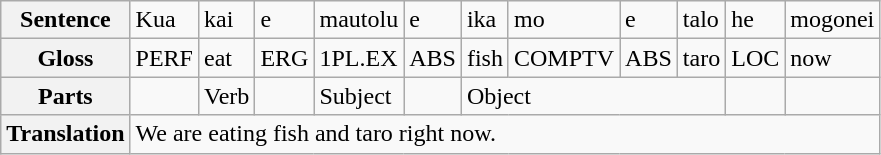<table class="wikitable">
<tr>
<th>Sentence</th>
<td>Kua</td>
<td>kai</td>
<td>e</td>
<td>mautolu</td>
<td>e</td>
<td>ika</td>
<td>mo</td>
<td>e</td>
<td>talo</td>
<td>he</td>
<td>mogonei</td>
</tr>
<tr>
<th>Gloss</th>
<td>PERF</td>
<td>eat</td>
<td>ERG</td>
<td>1PL.EX</td>
<td>ABS</td>
<td>fish</td>
<td>COMPTV</td>
<td>ABS</td>
<td>taro</td>
<td>LOC</td>
<td>now</td>
</tr>
<tr>
<th>Parts</th>
<td></td>
<td>Verb</td>
<td></td>
<td>Subject</td>
<td></td>
<td colspan="4">Object</td>
<td></td>
<td></td>
</tr>
<tr>
<th>Translation</th>
<td colspan="11">We are eating fish and taro right now.</td>
</tr>
</table>
